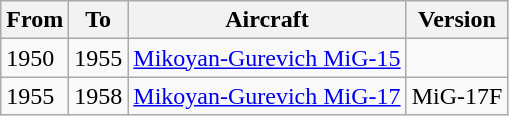<table class="wikitable">
<tr>
<th>From</th>
<th>To</th>
<th>Aircraft</th>
<th>Version</th>
</tr>
<tr>
<td>1950</td>
<td>1955</td>
<td><a href='#'>Mikoyan-Gurevich MiG-15</a></td>
<td></td>
</tr>
<tr>
<td>1955</td>
<td>1958</td>
<td><a href='#'>Mikoyan-Gurevich MiG-17</a></td>
<td>MiG-17F</td>
</tr>
</table>
